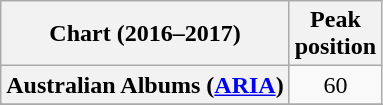<table class="wikitable sortable plainrowheaders" style="text-align:center">
<tr>
<th scope="col">Chart (2016–2017)</th>
<th scope="col">Peak<br> position</th>
</tr>
<tr>
<th scope="row">Australian Albums (<a href='#'>ARIA</a>)</th>
<td>60</td>
</tr>
<tr>
</tr>
<tr>
</tr>
<tr>
</tr>
</table>
